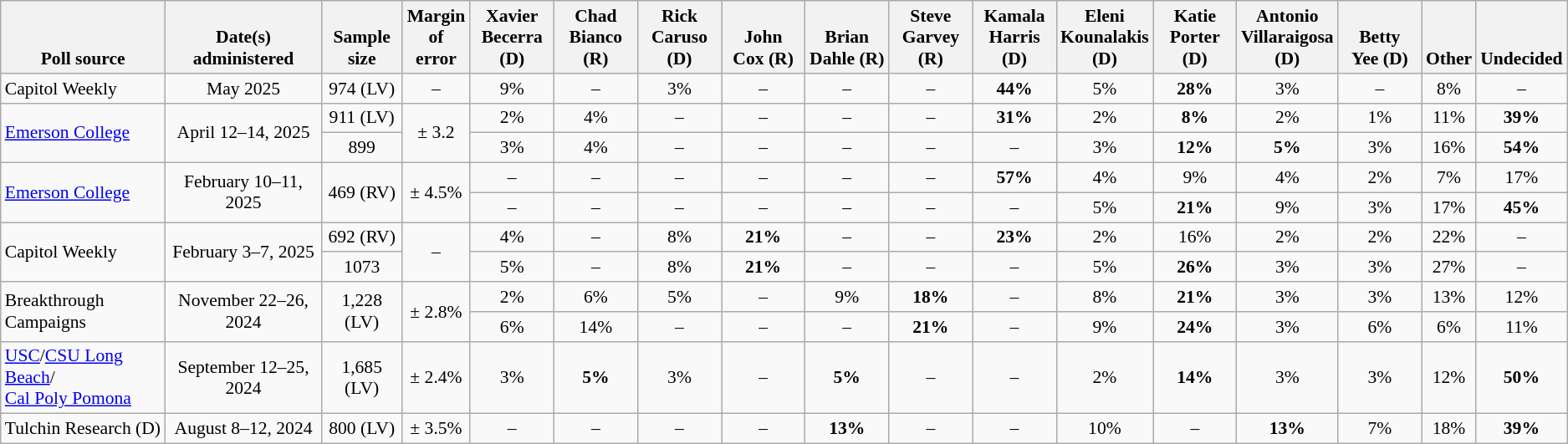<table class="wikitable" style="font-size:90%;text-align:center;">
<tr valign=bottom>
<th>Poll source</th>
<th>Date(s)<br>administered</th>
<th>Sample<br>size</th>
<th>Margin<br>of error</th>
<th style="width:60px">Xavier Becerra (D)</th>
<th style="width:60px">Chad<br>Bianco (R)</th>
<th style="width:60px">Rick<br>Caruso (D)</th>
<th style="width:60px">John<br>Cox (R)</th>
<th style="width:60px">Brian<br>Dahle (R)</th>
<th style="width:60px">Steve<br>Garvey (R)</th>
<th style="width:60px">Kamala<br>Harris (D)</th>
<th style="width:60px">Eleni<br>Kounalakis (D)</th>
<th style="width:60px">Katie<br>Porter (D)</th>
<th style="width:60px">Antonio<br>Villaraigosa (D)</th>
<th style="width:60px">Betty<br>Yee (D)</th>
<th>Other</th>
<th>Undecided</th>
</tr>
<tr>
<td style="text-align:left;">Capitol Weekly</td>
<td>May 2025</td>
<td>974 (LV)</td>
<td>–</td>
<td>9%</td>
<td>–</td>
<td>3%</td>
<td>–</td>
<td>–</td>
<td>–</td>
<td><strong>44%</strong></td>
<td>5%</td>
<td><strong>28%</strong></td>
<td>3%</td>
<td>–</td>
<td>8%</td>
<td>–</td>
</tr>
<tr>
<td style="text-align:left;" rowspan=2><a href='#'>Emerson College</a></td>
<td rowspan=2>April 12–14, 2025</td>
<td>911 (LV)</td>
<td rowspan=2>± 3.2</td>
<td>2%</td>
<td>4%</td>
<td>–</td>
<td>–</td>
<td>–</td>
<td>–</td>
<td><strong>31%</strong></td>
<td>2%</td>
<td><strong>8%</strong></td>
<td>2%</td>
<td>1%</td>
<td>11%</td>
<td><strong>39%</strong></td>
</tr>
<tr>
<td>899</td>
<td>3%</td>
<td>4%</td>
<td>–</td>
<td>–</td>
<td>–</td>
<td>–</td>
<td>–</td>
<td>3%</td>
<td><strong>12%</strong></td>
<td><strong>5%</strong></td>
<td>3%</td>
<td>16%</td>
<td><strong>54%</strong></td>
</tr>
<tr>
<td style="text-align:left;" rowspan=2><a href='#'>Emerson College</a></td>
<td rowspan=2>February 10–11, 2025</td>
<td rowspan=2>469 (RV)</td>
<td rowspan=2>± 4.5%</td>
<td>–</td>
<td>–</td>
<td>–</td>
<td>–</td>
<td>–</td>
<td>–</td>
<td><strong>57%</strong></td>
<td>4%</td>
<td>9%</td>
<td>4%</td>
<td>2%</td>
<td>7%</td>
<td>17%</td>
</tr>
<tr>
<td>–</td>
<td>–</td>
<td>–</td>
<td>–</td>
<td>–</td>
<td>–</td>
<td>–</td>
<td>5%</td>
<td><strong>21%</strong></td>
<td>9%</td>
<td>3%</td>
<td>17%</td>
<td><strong>45%</strong></td>
</tr>
<tr>
<td style="text-align:left;" rowspan=2>Capitol Weekly</td>
<td rowspan=2>February 3–7, 2025</td>
<td>692 (RV)</td>
<td rowspan=2>–</td>
<td>4%</td>
<td>–</td>
<td>8%</td>
<td><strong>21%</strong></td>
<td>–</td>
<td>–</td>
<td><strong>23%</strong></td>
<td>2%</td>
<td>16%</td>
<td>2%</td>
<td>2%</td>
<td>22%</td>
<td>–</td>
</tr>
<tr>
<td>1073</td>
<td>5%</td>
<td>–</td>
<td>8%</td>
<td><strong>21%</strong></td>
<td>–</td>
<td>–</td>
<td>–</td>
<td>5%</td>
<td><strong>26%</strong></td>
<td>3%</td>
<td>3%</td>
<td>27%</td>
<td>–</td>
</tr>
<tr>
<td style="text-align:left;" rowspan=2>Breakthrough Campaigns</td>
<td rowspan=2>November 22–26, 2024</td>
<td rowspan=2>1,228 (LV)</td>
<td rowspan=2>± 2.8%</td>
<td>2%</td>
<td>6%</td>
<td>5%</td>
<td>–</td>
<td>9%</td>
<td><strong>18%</strong></td>
<td>–</td>
<td>8%</td>
<td><strong>21%</strong></td>
<td>3%</td>
<td>3%</td>
<td>13%</td>
<td>12%</td>
</tr>
<tr>
<td>6%</td>
<td>14%</td>
<td>–</td>
<td>–</td>
<td>–</td>
<td><strong>21%</strong></td>
<td>–</td>
<td>9%</td>
<td><strong>24%</strong></td>
<td>3%</td>
<td>6%</td>
<td>6%</td>
<td>11%</td>
</tr>
<tr>
<td style="text-align:left;"><a href='#'>USC</a>/<a href='#'>CSU Long Beach</a>/<br><a href='#'>Cal Poly Pomona</a></td>
<td>September 12–25, 2024</td>
<td>1,685 (LV)</td>
<td>± 2.4%</td>
<td>3%</td>
<td><strong>5%</strong></td>
<td>3%</td>
<td>–</td>
<td><strong>5%</strong></td>
<td>–</td>
<td>–</td>
<td>2%</td>
<td><strong>14%</strong></td>
<td>3%</td>
<td>3%</td>
<td>12%</td>
<td><strong>50%</strong></td>
</tr>
<tr>
<td style="text-align:left;">Tulchin Research (D)</td>
<td>August 8–12, 2024</td>
<td>800 (LV)</td>
<td>± 3.5%</td>
<td>–</td>
<td>–</td>
<td>–</td>
<td>–</td>
<td><strong>13%</strong></td>
<td>–</td>
<td>–</td>
<td>10%</td>
<td>–</td>
<td><strong>13%</strong></td>
<td>7%</td>
<td>18%</td>
<td><strong>39%</strong></td>
</tr>
</table>
